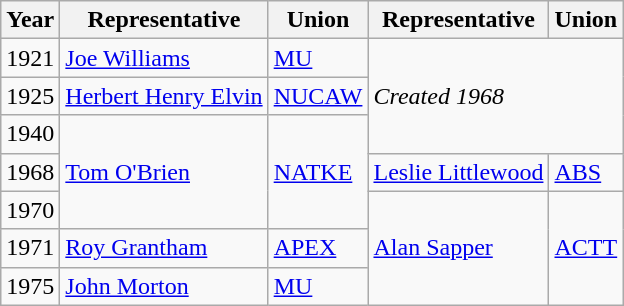<table class="wikitable">
<tr>
<th>Year</th>
<th>Representative</th>
<th>Union</th>
<th>Representative</th>
<th>Union</th>
</tr>
<tr>
<td>1921</td>
<td><a href='#'>Joe Williams</a></td>
<td><a href='#'>MU</a></td>
<td rowspan=3 colspan=2><em>Created 1968</em></td>
</tr>
<tr>
<td>1925</td>
<td><a href='#'>Herbert Henry Elvin</a></td>
<td><a href='#'>NUCAW</a></td>
</tr>
<tr>
<td>1940</td>
<td rowspan=3><a href='#'>Tom O'Brien</a></td>
<td rowspan=3><a href='#'>NATKE</a></td>
</tr>
<tr>
<td>1968</td>
<td><a href='#'>Leslie Littlewood</a></td>
<td><a href='#'>ABS</a></td>
</tr>
<tr>
<td>1970</td>
<td rowspan=3><a href='#'>Alan Sapper</a></td>
<td rowspan=3><a href='#'>ACTT</a></td>
</tr>
<tr>
<td>1971</td>
<td><a href='#'>Roy Grantham</a></td>
<td><a href='#'>APEX</a></td>
</tr>
<tr>
<td>1975</td>
<td><a href='#'>John Morton</a></td>
<td><a href='#'>MU</a></td>
</tr>
</table>
